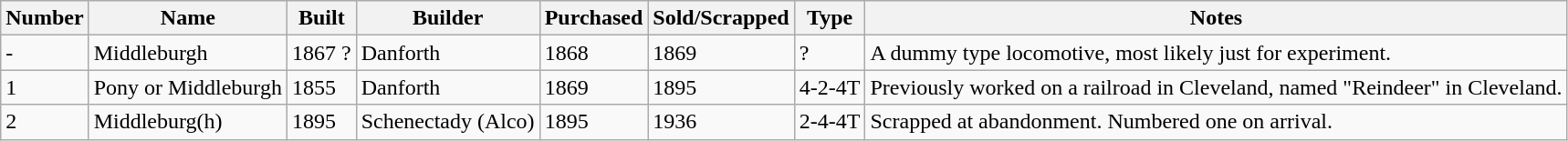<table class="wikitable" border="1">
<tr>
<th>Number</th>
<th>Name</th>
<th>Built</th>
<th>Builder</th>
<th>Purchased</th>
<th>Sold/Scrapped</th>
<th>Type</th>
<th>Notes</th>
</tr>
<tr>
<td>-</td>
<td>Middleburgh</td>
<td>1867 ?</td>
<td>Danforth</td>
<td>1868</td>
<td>1869</td>
<td>?</td>
<td>A dummy type locomotive, most likely just for experiment.</td>
</tr>
<tr>
<td>1</td>
<td>Pony or Middleburgh</td>
<td>1855</td>
<td>Danforth</td>
<td>1869</td>
<td>1895</td>
<td>4-2-4T</td>
<td>Previously worked on a railroad in Cleveland, named "Reindeer" in Cleveland.</td>
</tr>
<tr>
<td>2</td>
<td>Middleburg(h)</td>
<td>1895</td>
<td>Schenectady (Alco)</td>
<td>1895</td>
<td>1936</td>
<td>2-4-4T</td>
<td>Scrapped at abandonment. Numbered one on arrival.</td>
</tr>
</table>
